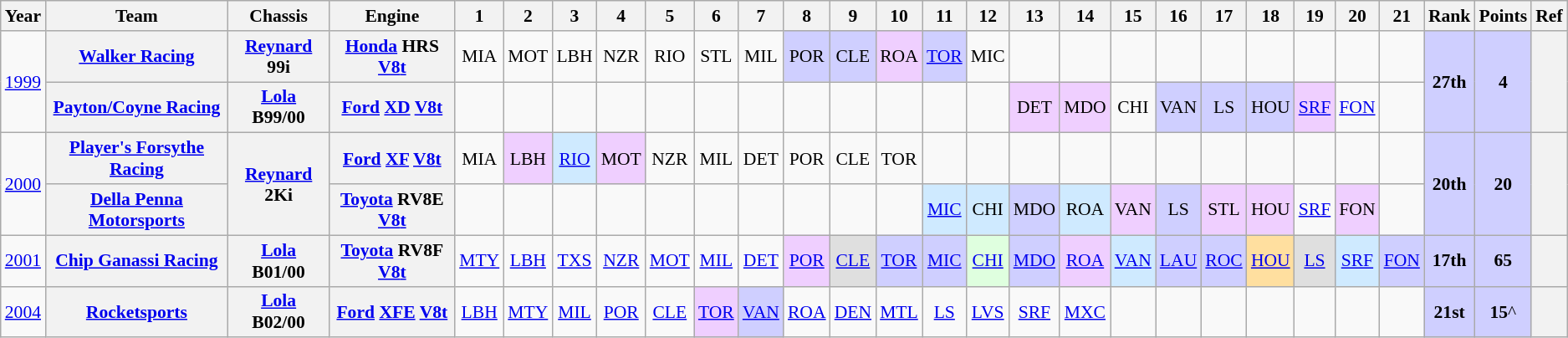<table class="wikitable" style="text-align:center; font-size:90%">
<tr>
<th>Year</th>
<th>Team</th>
<th>Chassis</th>
<th>Engine</th>
<th>1</th>
<th>2</th>
<th>3</th>
<th>4</th>
<th>5</th>
<th>6</th>
<th>7</th>
<th>8</th>
<th>9</th>
<th>10</th>
<th>11</th>
<th>12</th>
<th>13</th>
<th>14</th>
<th>15</th>
<th>16</th>
<th>17</th>
<th>18</th>
<th>19</th>
<th>20</th>
<th>21</th>
<th>Rank</th>
<th>Points</th>
<th>Ref</th>
</tr>
<tr>
<td rowspan=2><a href='#'>1999</a></td>
<th><a href='#'>Walker Racing</a></th>
<th><a href='#'>Reynard</a> 99i</th>
<th><a href='#'>Honda</a> HRS <a href='#'>V8</a><a href='#'>t</a></th>
<td>MIA</td>
<td>MOT</td>
<td>LBH</td>
<td>NZR</td>
<td>RIO</td>
<td>STL</td>
<td>MIL</td>
<td style="background:#CFCFFF;">POR<br></td>
<td style="background:#CFCFFF;">CLE<br></td>
<td style="background:#EFCFFF;">ROA<br></td>
<td style="background:#CFCFFF;"><a href='#'>TOR</a><br></td>
<td>MIC</td>
<td></td>
<td></td>
<td></td>
<td></td>
<td></td>
<td></td>
<td></td>
<td></td>
<td></td>
<td rowspan="2" style="background:#CFCFFF;"><strong>27th</strong></td>
<td rowspan="2" style="background:#CFCFFF;"><strong>4</strong></td>
<th rowspan=2></th>
</tr>
<tr>
<th><a href='#'>Payton/Coyne Racing</a></th>
<th><a href='#'>Lola</a> B99/00</th>
<th><a href='#'>Ford</a> <a href='#'>XD</a> <a href='#'>V8</a><a href='#'>t</a></th>
<td></td>
<td></td>
<td></td>
<td></td>
<td></td>
<td></td>
<td></td>
<td></td>
<td></td>
<td></td>
<td></td>
<td></td>
<td style="background:#EFCFFF;">DET<br></td>
<td style="background:#EFCFFF;">MDO<br></td>
<td>CHI</td>
<td style="background:#CFCFFF;">VAN<br></td>
<td style="background:#CFCFFF;">LS<br></td>
<td style="background:#CFCFFF;">HOU<br></td>
<td style="background:#EFCFFF;"><a href='#'>SRF</a><br></td>
<td><a href='#'>FON</a></td>
<td></td>
</tr>
<tr>
<td rowspan=2><a href='#'>2000</a></td>
<th><a href='#'>Player's Forsythe Racing</a></th>
<th rowspan=2><a href='#'>Reynard</a> 2Ki</th>
<th><a href='#'>Ford</a> <a href='#'>XF</a> <a href='#'>V8</a><a href='#'>t</a></th>
<td>MIA</td>
<td style="background:#EFCFFF;">LBH<br></td>
<td style="background:#CFEAFF;"><a href='#'>RIO</a><br></td>
<td style="background:#EFCFFF;">MOT<br></td>
<td>NZR</td>
<td>MIL</td>
<td>DET</td>
<td>POR</td>
<td>CLE</td>
<td>TOR</td>
<td></td>
<td></td>
<td></td>
<td></td>
<td></td>
<td></td>
<td></td>
<td></td>
<td></td>
<td></td>
<td></td>
<td rowspan="2" style="background:#CFCFFF;"><strong>20th</strong></td>
<td rowspan="2" style="background:#CFCFFF;"><strong>20</strong></td>
<th rowspan=2></th>
</tr>
<tr>
<th><a href='#'>Della Penna Motorsports</a></th>
<th><a href='#'>Toyota</a> RV8E <a href='#'>V8</a><a href='#'>t</a></th>
<td></td>
<td></td>
<td></td>
<td></td>
<td></td>
<td></td>
<td></td>
<td></td>
<td></td>
<td></td>
<td style="background:#CFEAFF;"><a href='#'>MIC</a><br></td>
<td style="background:#CFEAFF;">CHI<br></td>
<td style="background:#CFCFFF;">MDO<br></td>
<td style="background:#CFEAFF;">ROA<br></td>
<td style="background:#EFCFFF;">VAN<br></td>
<td style="background:#CFCFFF;">LS<br></td>
<td style="background:#EFCFFF;">STL<br></td>
<td style="background:#EFCFFF;">HOU<br></td>
<td><a href='#'>SRF</a></td>
<td style="background:#EFCFFF;">FON<br></td>
<td></td>
</tr>
<tr>
<td><a href='#'>2001</a></td>
<th><a href='#'>Chip Ganassi Racing</a></th>
<th><a href='#'>Lola</a> B01/00</th>
<th><a href='#'>Toyota</a> RV8F <a href='#'>V8</a><a href='#'>t</a></th>
<td><a href='#'>MTY</a></td>
<td><a href='#'>LBH</a></td>
<td><a href='#'>TXS</a></td>
<td><a href='#'>NZR</a></td>
<td><a href='#'>MOT</a></td>
<td><a href='#'>MIL</a></td>
<td><a href='#'>DET</a></td>
<td style="background:#EFCFFF;"><a href='#'>POR</a><br></td>
<td style="background:#dfdfdf;"><a href='#'>CLE</a><br></td>
<td style="background:#CFCFFF;"><a href='#'>TOR</a><br></td>
<td style="background:#CFCFFF;"><a href='#'>MIC</a><br></td>
<td style="background:#DFFFDF;"><a href='#'>CHI</a><br></td>
<td style="background:#CFCFFF;"><a href='#'>MDO</a><br></td>
<td style="background:#EFCFFF;"><a href='#'>ROA</a><br></td>
<td style="background:#CFEAFF;"><a href='#'>VAN</a><br></td>
<td style="background:#CFCFFF;"><a href='#'>LAU</a><br></td>
<td style="background:#CFCFFF;"><a href='#'>ROC</a><br></td>
<td style="background:#ffdf9f;"><a href='#'>HOU</a><br></td>
<td style="background:#dfdfdf;"><a href='#'>LS</a><br></td>
<td style="background:#CFEAFF;"><a href='#'>SRF</a><br></td>
<td style="background:#CFCFFF;"><a href='#'>FON</a><br></td>
<td style="background:#CFCFFF;"><strong>17th</strong></td>
<td style="background:#CFCFFF;"><strong>65</strong></td>
<th></th>
</tr>
<tr>
<td><a href='#'>2004</a></td>
<th><a href='#'>Rocketsports</a></th>
<th><a href='#'>Lola</a> B02/00</th>
<th><a href='#'>Ford</a> <a href='#'>XFE</a> <a href='#'>V8</a><a href='#'>t</a></th>
<td><a href='#'>LBH</a></td>
<td><a href='#'>MTY</a></td>
<td><a href='#'>MIL</a></td>
<td><a href='#'>POR</a></td>
<td><a href='#'>CLE</a></td>
<td style="background:#EFCFFF;"><a href='#'>TOR</a><br></td>
<td style="background:#CFCFFF;"><a href='#'>VAN</a><br></td>
<td><a href='#'>ROA</a></td>
<td><a href='#'>DEN</a></td>
<td><a href='#'>MTL</a></td>
<td><a href='#'>LS</a></td>
<td><a href='#'>LVS</a></td>
<td><a href='#'>SRF</a></td>
<td><a href='#'>MXC</a></td>
<td></td>
<td></td>
<td></td>
<td></td>
<td></td>
<td></td>
<td></td>
<td style="background:#CFCFFF;"><strong>21st</strong></td>
<td style="background:#CFCFFF;"><strong>15</strong>^</td>
<th></th>
</tr>
</table>
